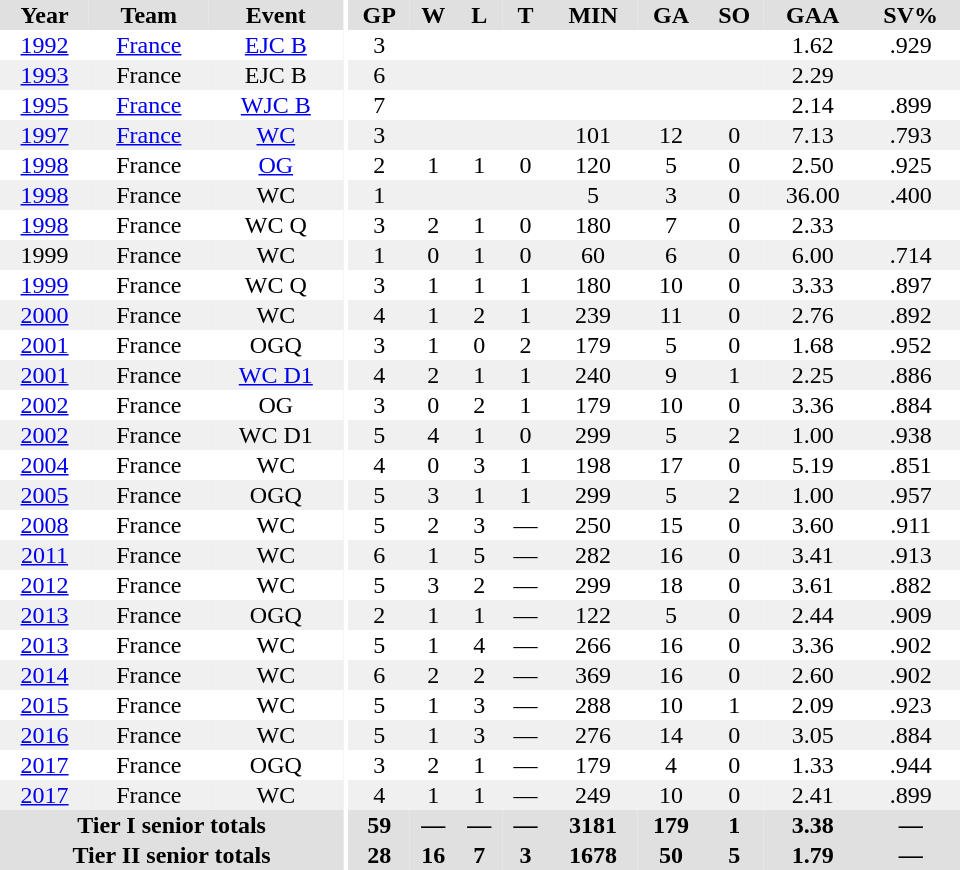<table border="0" cellpadding="1" cellspacing="0" ID="Table3" style="text-align:center; width:40em">
<tr ALIGN="center" bgcolor="#e0e0e0">
<th>Year</th>
<th>Team</th>
<th>Event</th>
<th rowspan="99" bgcolor="#ffffff"></th>
<th>GP</th>
<th>W</th>
<th>L</th>
<th>T</th>
<th>MIN</th>
<th>GA</th>
<th>SO</th>
<th>GAA</th>
<th>SV%</th>
</tr>
<tr>
<td><a href='#'>1992</a></td>
<td><a href='#'>France</a></td>
<td><a href='#'>EJC B</a></td>
<td>3</td>
<td></td>
<td></td>
<td></td>
<td></td>
<td></td>
<td></td>
<td>1.62</td>
<td>.929</td>
</tr>
<tr bgcolor="#f0f0f0">
<td><a href='#'>1993</a></td>
<td>France</td>
<td>EJC B</td>
<td>6</td>
<td></td>
<td></td>
<td></td>
<td></td>
<td></td>
<td></td>
<td>2.29</td>
<td></td>
</tr>
<tr>
<td><a href='#'>1995</a></td>
<td><a href='#'>France</a></td>
<td><a href='#'>WJC B</a></td>
<td>7</td>
<td></td>
<td></td>
<td></td>
<td></td>
<td></td>
<td></td>
<td>2.14</td>
<td>.899</td>
</tr>
<tr bgcolor="#f0f0f0">
<td><a href='#'>1997</a></td>
<td><a href='#'>France</a></td>
<td><a href='#'>WC</a></td>
<td>3</td>
<td></td>
<td></td>
<td></td>
<td>101</td>
<td>12</td>
<td>0</td>
<td>7.13</td>
<td>.793</td>
</tr>
<tr>
<td><a href='#'>1998</a></td>
<td>France</td>
<td><a href='#'>OG</a></td>
<td>2</td>
<td>1</td>
<td>1</td>
<td>0</td>
<td>120</td>
<td>5</td>
<td>0</td>
<td>2.50</td>
<td>.925</td>
</tr>
<tr bgcolor="#f0f0f0">
<td><a href='#'>1998</a></td>
<td>France</td>
<td>WC</td>
<td>1</td>
<td></td>
<td></td>
<td></td>
<td>5</td>
<td>3</td>
<td>0</td>
<td>36.00</td>
<td>.400</td>
</tr>
<tr>
<td><a href='#'>1998</a></td>
<td>France</td>
<td>WC Q</td>
<td>3</td>
<td>2</td>
<td>1</td>
<td>0</td>
<td>180</td>
<td>7</td>
<td>0</td>
<td>2.33</td>
<td></td>
</tr>
<tr bgcolor="#f0f0f0">
<td>1999</td>
<td>France</td>
<td>WC</td>
<td>1</td>
<td>0</td>
<td>1</td>
<td>0</td>
<td>60</td>
<td>6</td>
<td>0</td>
<td>6.00</td>
<td>.714</td>
</tr>
<tr>
<td><a href='#'>1999</a></td>
<td>France</td>
<td>WC Q</td>
<td>3</td>
<td>1</td>
<td>1</td>
<td>1</td>
<td>180</td>
<td>10</td>
<td>0</td>
<td>3.33</td>
<td>.897</td>
</tr>
<tr bgcolor="#f0f0f0">
<td><a href='#'>2000</a></td>
<td>France</td>
<td>WC</td>
<td>4</td>
<td>1</td>
<td>2</td>
<td>1</td>
<td>239</td>
<td>11</td>
<td>0</td>
<td>2.76</td>
<td>.892</td>
</tr>
<tr>
<td><a href='#'>2001</a></td>
<td>France</td>
<td>OGQ</td>
<td>3</td>
<td>1</td>
<td>0</td>
<td>2</td>
<td>179</td>
<td>5</td>
<td>0</td>
<td>1.68</td>
<td>.952</td>
</tr>
<tr bgcolor="#f0f0f0">
<td><a href='#'>2001</a></td>
<td>France</td>
<td><a href='#'>WC D1</a></td>
<td>4</td>
<td>2</td>
<td>1</td>
<td>1</td>
<td>240</td>
<td>9</td>
<td>1</td>
<td>2.25</td>
<td>.886</td>
</tr>
<tr>
<td><a href='#'>2002</a></td>
<td>France</td>
<td>OG</td>
<td>3</td>
<td>0</td>
<td>2</td>
<td>1</td>
<td>179</td>
<td>10</td>
<td>0</td>
<td>3.36</td>
<td>.884</td>
</tr>
<tr bgcolor="#f0f0f0">
<td><a href='#'>2002</a></td>
<td>France</td>
<td>WC D1</td>
<td>5</td>
<td>4</td>
<td>1</td>
<td>0</td>
<td>299</td>
<td>5</td>
<td>2</td>
<td>1.00</td>
<td>.938</td>
</tr>
<tr>
<td><a href='#'>2004</a></td>
<td>France</td>
<td>WC</td>
<td>4</td>
<td>0</td>
<td>3</td>
<td>1</td>
<td>198</td>
<td>17</td>
<td>0</td>
<td>5.19</td>
<td>.851</td>
</tr>
<tr bgcolor="#f0f0f0">
<td><a href='#'>2005</a></td>
<td>France</td>
<td>OGQ</td>
<td>5</td>
<td>3</td>
<td>1</td>
<td>1</td>
<td>299</td>
<td>5</td>
<td>2</td>
<td>1.00</td>
<td>.957</td>
</tr>
<tr>
<td><a href='#'>2008</a></td>
<td>France</td>
<td>WC</td>
<td>5</td>
<td>2</td>
<td>3</td>
<td>—</td>
<td>250</td>
<td>15</td>
<td>0</td>
<td>3.60</td>
<td>.911</td>
</tr>
<tr bgcolor="#f0f0f0">
<td><a href='#'>2011</a></td>
<td>France</td>
<td>WC</td>
<td>6</td>
<td>1</td>
<td>5</td>
<td>—</td>
<td>282</td>
<td>16</td>
<td>0</td>
<td>3.41</td>
<td>.913</td>
</tr>
<tr>
<td><a href='#'>2012</a></td>
<td>France</td>
<td>WC</td>
<td>5</td>
<td>3</td>
<td>2</td>
<td>—</td>
<td>299</td>
<td>18</td>
<td>0</td>
<td>3.61</td>
<td>.882</td>
</tr>
<tr bgcolor="#f0f0f0">
<td><a href='#'>2013</a></td>
<td>France</td>
<td>OGQ</td>
<td>2</td>
<td>1</td>
<td>1</td>
<td>—</td>
<td>122</td>
<td>5</td>
<td>0</td>
<td>2.44</td>
<td>.909</td>
</tr>
<tr>
<td><a href='#'>2013</a></td>
<td>France</td>
<td>WC</td>
<td>5</td>
<td>1</td>
<td>4</td>
<td>—</td>
<td>266</td>
<td>16</td>
<td>0</td>
<td>3.36</td>
<td>.902</td>
</tr>
<tr bgcolor="#f0f0f0">
<td><a href='#'>2014</a></td>
<td>France</td>
<td>WC</td>
<td>6</td>
<td>2</td>
<td>2</td>
<td>—</td>
<td>369</td>
<td>16</td>
<td>0</td>
<td>2.60</td>
<td>.902</td>
</tr>
<tr>
<td><a href='#'>2015</a></td>
<td>France</td>
<td>WC</td>
<td>5</td>
<td>1</td>
<td>3</td>
<td>—</td>
<td>288</td>
<td>10</td>
<td>1</td>
<td>2.09</td>
<td>.923</td>
</tr>
<tr bgcolor="#f0f0f0">
<td><a href='#'>2016</a></td>
<td>France</td>
<td>WC</td>
<td>5</td>
<td>1</td>
<td>3</td>
<td>—</td>
<td>276</td>
<td>14</td>
<td>0</td>
<td>3.05</td>
<td>.884</td>
</tr>
<tr>
<td><a href='#'>2017</a></td>
<td>France</td>
<td>OGQ</td>
<td>3</td>
<td>2</td>
<td>1</td>
<td>—</td>
<td>179</td>
<td>4</td>
<td>0</td>
<td>1.33</td>
<td>.944</td>
</tr>
<tr bgcolor="#f0f0f0">
<td><a href='#'>2017</a></td>
<td>France</td>
<td>WC</td>
<td>4</td>
<td>1</td>
<td>1</td>
<td>—</td>
<td>249</td>
<td>10</td>
<td>0</td>
<td>2.41</td>
<td>.899</td>
</tr>
<tr bgcolor="#e0e0e0">
<th colspan=3>Tier I senior totals</th>
<th>59</th>
<th>—</th>
<th>—</th>
<th>—</th>
<th>3181</th>
<th>179</th>
<th>1</th>
<th>3.38</th>
<th>—</th>
</tr>
<tr bgcolor="#e0e0e0">
<th colspan=3>Tier II senior totals</th>
<th>28</th>
<th>16</th>
<th>7</th>
<th>3</th>
<th>1678</th>
<th>50</th>
<th>5</th>
<th>1.79</th>
<th>—</th>
</tr>
</table>
